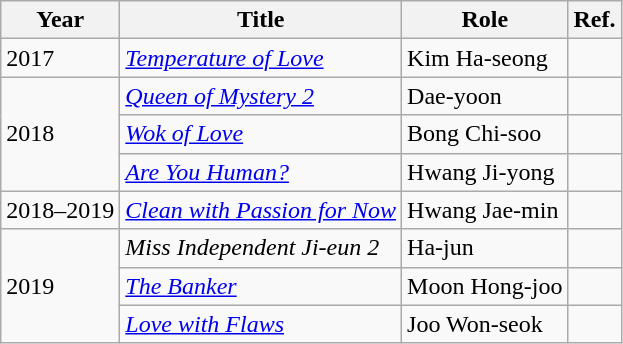<table class="wikitable sortable">
<tr>
<th>Year</th>
<th>Title</th>
<th>Role</th>
<th>Ref.</th>
</tr>
<tr>
<td>2017</td>
<td><em><a href='#'>Temperature of Love</a></em></td>
<td>Kim Ha-seong</td>
<td></td>
</tr>
<tr>
<td rowspan=3>2018</td>
<td><em><a href='#'>Queen of Mystery 2</a></em></td>
<td>Dae-yoon</td>
<td></td>
</tr>
<tr>
<td><em><a href='#'>Wok of Love</a></em></td>
<td>Bong Chi-soo</td>
<td></td>
</tr>
<tr>
<td><em><a href='#'>Are You Human?</a></em></td>
<td>Hwang Ji-yong</td>
<td></td>
</tr>
<tr>
<td>2018–2019</td>
<td><em><a href='#'>Clean with Passion for Now</a></em></td>
<td>Hwang Jae-min</td>
<td></td>
</tr>
<tr>
<td rowspan=3>2019</td>
<td><em>Miss Independent Ji-eun 2</em></td>
<td>Ha-jun</td>
<td></td>
</tr>
<tr>
<td><em><a href='#'>The Banker</a></em></td>
<td>Moon Hong-joo</td>
<td></td>
</tr>
<tr>
<td><em><a href='#'>Love with Flaws</a></em></td>
<td>Joo Won-seok</td>
<td></td>
</tr>
</table>
